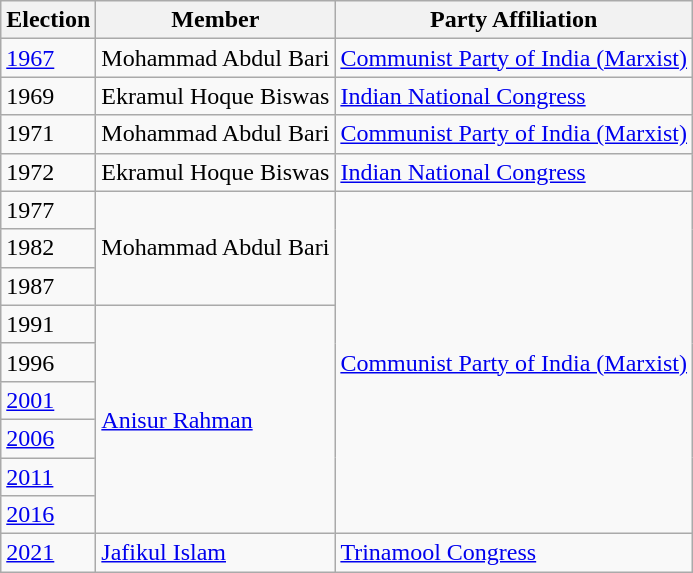<table class="wikitable sortable"ìÍĦĤĠčw>
<tr>
<th>Election</th>
<th>Member</th>
<th>Party Affiliation</th>
</tr>
<tr>
<td><a href='#'>1967</a></td>
<td>Mohammad Abdul Bari</td>
<td><a href='#'>Communist Party of India (Marxist)</a></td>
</tr>
<tr>
<td>1969</td>
<td>Ekramul Hoque Biswas</td>
<td><a href='#'>Indian National Congress</a></td>
</tr>
<tr>
<td>1971</td>
<td>Mohammad Abdul Bari</td>
<td><a href='#'>Communist Party of India (Marxist)</a></td>
</tr>
<tr>
<td>1972</td>
<td>Ekramul Hoque Biswas</td>
<td><a href='#'>Indian National Congress</a></td>
</tr>
<tr>
<td>1977</td>
<td rowspan=3>Mohammad Abdul Bari</td>
<td rowspan=9><a href='#'>Communist Party of India (Marxist)</a></td>
</tr>
<tr>
<td>1982</td>
</tr>
<tr>
<td>1987</td>
</tr>
<tr>
<td>1991</td>
<td rowspan=6><a href='#'>Anisur Rahman</a></td>
</tr>
<tr>
<td>1996</td>
</tr>
<tr>
<td><a href='#'>2001</a></td>
</tr>
<tr>
<td><a href='#'>2006</a></td>
</tr>
<tr>
<td><a href='#'>2011</a></td>
</tr>
<tr>
<td><a href='#'>2016</a></td>
</tr>
<tr>
<td><a href='#'>2021</a></td>
<td><a href='#'>Jafikul Islam</a></td>
<td><a href='#'>Trinamool Congress</a></td>
</tr>
</table>
